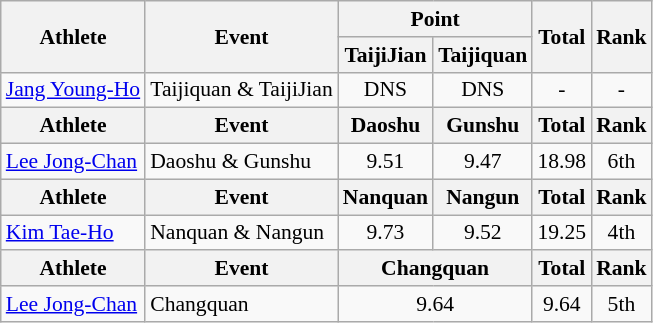<table class="wikitable" style="font-size:90%">
<tr>
<th rowspan="2">Athlete</th>
<th rowspan="2">Event</th>
<th colspan="2">Point</th>
<th rowspan="2">Total</th>
<th rowspan="2">Rank</th>
</tr>
<tr>
<th>TaijiJian</th>
<th>Taijiquan</th>
</tr>
<tr>
<td><a href='#'>Jang Young-Ho</a></td>
<td>Taijiquan & TaijiJian</td>
<td align=center>DNS</td>
<td align=center>DNS</td>
<td align=center>-</td>
<td align=center>-</td>
</tr>
<tr>
<th>Athlete</th>
<th>Event</th>
<th>Daoshu</th>
<th>Gunshu</th>
<th>Total</th>
<th>Rank</th>
</tr>
<tr>
<td><a href='#'>Lee Jong-Chan</a></td>
<td>Daoshu & Gunshu</td>
<td align=center>9.51</td>
<td align=center>9.47</td>
<td align=center>18.98</td>
<td align=center>6th</td>
</tr>
<tr>
<th>Athlete</th>
<th>Event</th>
<th>Nanquan</th>
<th>Nangun</th>
<th>Total</th>
<th>Rank</th>
</tr>
<tr>
<td><a href='#'>Kim Tae-Ho</a></td>
<td>Nanquan & Nangun</td>
<td align=center>9.73</td>
<td align=center>9.52</td>
<td align=center>19.25</td>
<td align=center>4th</td>
</tr>
<tr>
<th>Athlete</th>
<th>Event</th>
<th colspan=2>Changquan</th>
<th>Total</th>
<th>Rank</th>
</tr>
<tr>
<td><a href='#'>Lee Jong-Chan</a></td>
<td>Changquan</td>
<td align=center colspan=2>9.64</td>
<td align=center>9.64</td>
<td align=center>5th</td>
</tr>
</table>
